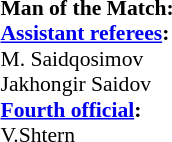<table width=100% style="font-size: 90%">
<tr>
<td><br><strong>Man of the Match:</strong>
<br>
<strong><a href='#'>Assistant referees</a>:</strong>
<br>M. Saidqosimov
<br>Jakhongir Saidov
<br><strong><a href='#'>Fourth official</a>:</strong>
<br>V.Shtern</td>
</tr>
</table>
